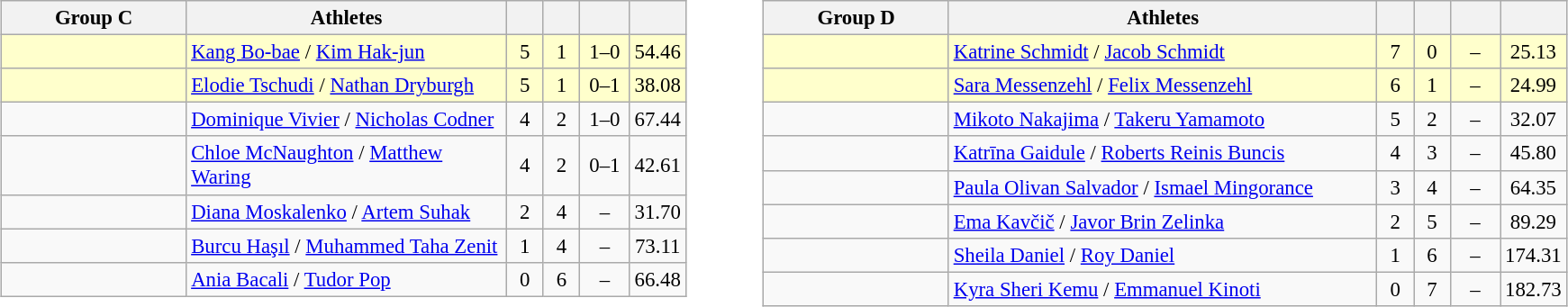<table>
<tr>
<td valign=top width=11%><br><table class="wikitable" style="font-size:95%; text-align:center;">
<tr>
<th width=130>Group C</th>
<th width=230>Athletes</th>
<th width=20></th>
<th width=20></th>
<th width=30></th>
<th width=20></th>
</tr>
<tr bgcolor=#ffffcc>
<td style="text-align:left;"></td>
<td style="text-align:left;"><a href='#'>Kang Bo-bae</a> / <a href='#'>Kim Hak-jun</a></td>
<td>5</td>
<td>1</td>
<td>1–0</td>
<td>54.46</td>
</tr>
<tr bgcolor=#ffffcc>
<td style="text-align:left;"></td>
<td style="text-align:left;"><a href='#'>Elodie Tschudi</a> / <a href='#'>Nathan Dryburgh</a></td>
<td>5</td>
<td>1</td>
<td>0–1</td>
<td>38.08</td>
</tr>
<tr>
<td style="text-align:left;"></td>
<td style="text-align:left;"><a href='#'>Dominique Vivier</a> / <a href='#'>Nicholas Codner</a></td>
<td>4</td>
<td>2</td>
<td>1–0</td>
<td>67.44</td>
</tr>
<tr>
<td style="text-align:left;"></td>
<td style="text-align:left;"><a href='#'>Chloe McNaughton</a> / <a href='#'>Matthew Waring</a></td>
<td>4</td>
<td>2</td>
<td>0–1</td>
<td>42.61</td>
</tr>
<tr>
<td style="text-align:left;"></td>
<td style="text-align:left;"><a href='#'>Diana Moskalenko</a> / <a href='#'>Artem Suhak</a></td>
<td>2</td>
<td>4</td>
<td>–</td>
<td>31.70</td>
</tr>
<tr>
<td style="text-align:left;"></td>
<td style="text-align:left;"><a href='#'>Burcu Haşıl</a> / <a href='#'>Muhammed Taha Zenit</a></td>
<td>1</td>
<td>4</td>
<td>–</td>
<td>73.11</td>
</tr>
<tr>
<td style="text-align:left;"></td>
<td style="text-align:left;"><a href='#'>Ania Bacali</a> / <a href='#'>Tudor Pop</a></td>
<td>0</td>
<td>6</td>
<td>–</td>
<td>66.48</td>
</tr>
</table>
</td>
<td valign=top width=15.9%><br><table class="wikitable" style="font-size:95%; text-align:center;">
<tr>
<th width=130>Group D</th>
<th width=310>Athletes</th>
<th width=20></th>
<th width=20></th>
<th width=30></th>
<th width=20></th>
</tr>
<tr bgcolor=#ffffcc>
<td style="text-align:left;"></td>
<td style="text-align:left;"><a href='#'>Katrine Schmidt</a> / <a href='#'>Jacob Schmidt</a></td>
<td>7</td>
<td>0</td>
<td>–</td>
<td>25.13</td>
</tr>
<tr bgcolor=#ffffcc>
<td style="text-align:left;"></td>
<td style="text-align:left;"><a href='#'>Sara Messenzehl</a> / <a href='#'>Felix Messenzehl</a></td>
<td>6</td>
<td>1</td>
<td>–</td>
<td>24.99</td>
</tr>
<tr>
<td style="text-align:left;"></td>
<td style="text-align:left;"><a href='#'>Mikoto Nakajima</a> / <a href='#'>Takeru Yamamoto</a></td>
<td>5</td>
<td>2</td>
<td>–</td>
<td>32.07</td>
</tr>
<tr>
<td style="text-align:left;"></td>
<td style="text-align:left;"><a href='#'>Katrīna Gaidule</a> / <a href='#'>Roberts Reinis Buncis</a></td>
<td>4</td>
<td>3</td>
<td>–</td>
<td>45.80</td>
</tr>
<tr>
<td style="text-align:left;"></td>
<td style="text-align:left;"><a href='#'>Paula Olivan Salvador</a> / <a href='#'>Ismael Mingorance</a></td>
<td>3</td>
<td>4</td>
<td>–</td>
<td>64.35</td>
</tr>
<tr>
<td style="text-align:left;"></td>
<td style="text-align:left;"><a href='#'>Ema Kavčič</a> / <a href='#'>Javor Brin Zelinka</a></td>
<td>2</td>
<td>5</td>
<td>–</td>
<td>89.29</td>
</tr>
<tr>
<td style="text-align:left;"></td>
<td style="text-align:left;"><a href='#'>Sheila Daniel</a> / <a href='#'>Roy Daniel</a></td>
<td>1</td>
<td>6</td>
<td>–</td>
<td>174.31</td>
</tr>
<tr>
<td style="text-align:left;"></td>
<td style="text-align:left;"><a href='#'>Kyra Sheri Kemu</a> / <a href='#'>Emmanuel Kinoti</a></td>
<td>0</td>
<td>7</td>
<td>–</td>
<td>182.73</td>
</tr>
</table>
</td>
</tr>
</table>
